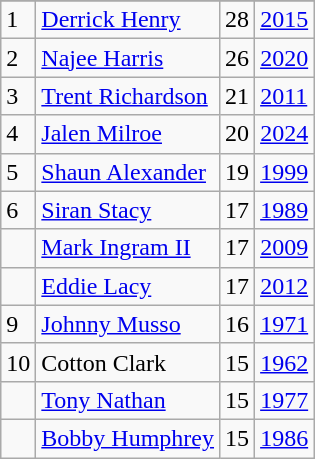<table class="wikitable">
<tr>
</tr>
<tr>
<td>1</td>
<td><a href='#'>Derrick Henry</a></td>
<td>28</td>
<td><a href='#'>2015</a></td>
</tr>
<tr>
<td>2</td>
<td><a href='#'>Najee Harris</a></td>
<td>26</td>
<td><a href='#'>2020</a></td>
</tr>
<tr>
<td>3</td>
<td><a href='#'>Trent Richardson</a></td>
<td>21</td>
<td><a href='#'>2011</a></td>
</tr>
<tr>
<td>4</td>
<td><a href='#'>Jalen Milroe</a></td>
<td>20</td>
<td><a href='#'>2024</a></td>
</tr>
<tr>
<td>5</td>
<td><a href='#'>Shaun Alexander</a></td>
<td>19</td>
<td><a href='#'>1999</a></td>
</tr>
<tr>
<td>6</td>
<td><a href='#'>Siran Stacy</a></td>
<td>17</td>
<td><a href='#'>1989</a></td>
</tr>
<tr>
<td></td>
<td><a href='#'>Mark Ingram II</a></td>
<td>17</td>
<td><a href='#'>2009</a></td>
</tr>
<tr>
<td></td>
<td><a href='#'>Eddie Lacy</a></td>
<td>17</td>
<td><a href='#'>2012</a></td>
</tr>
<tr>
<td>9</td>
<td><a href='#'>Johnny Musso</a></td>
<td>16</td>
<td><a href='#'>1971</a></td>
</tr>
<tr>
<td>10</td>
<td>Cotton Clark</td>
<td>15</td>
<td><a href='#'>1962</a></td>
</tr>
<tr>
<td></td>
<td><a href='#'>Tony Nathan</a></td>
<td>15</td>
<td><a href='#'>1977</a></td>
</tr>
<tr>
<td></td>
<td><a href='#'>Bobby Humphrey</a></td>
<td>15</td>
<td><a href='#'>1986</a></td>
</tr>
</table>
